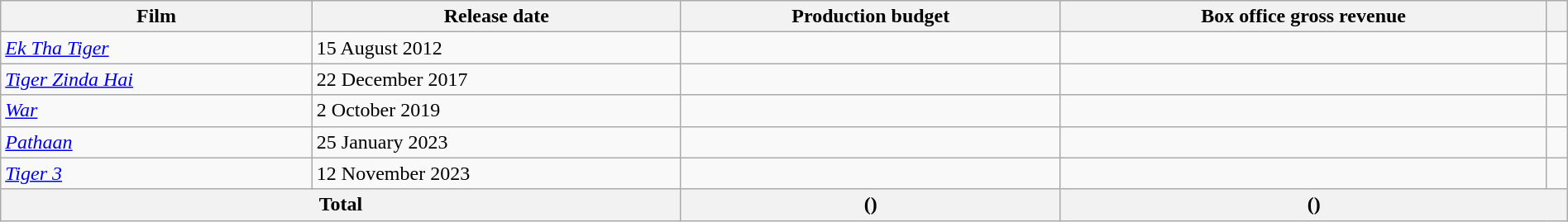<table class="wikitable" style="width:100%;">
<tr>
<th style="text-align:centr;">Film</th>
<th style="text-align:centr;">Release date</th>
<th style="text-align:centr;">Production budget</th>
<th style="text-align:centr;">Box office gross revenue</th>
<th style="text-align:centr;"></th>
</tr>
<tr>
<td><em><a href='#'>Ek Tha Tiger</a></em></td>
<td>15 August 2012</td>
<td></td>
<td></td>
<td></td>
</tr>
<tr>
<td><em><a href='#'>Tiger Zinda Hai</a></em></td>
<td>22 December 2017</td>
<td></td>
<td></td>
<td></td>
</tr>
<tr>
<td><em><a href='#'>War</a></em></td>
<td>2 October 2019</td>
<td></td>
<td></td>
<td></td>
</tr>
<tr>
<td><em><a href='#'>Pathaan</a></em></td>
<td>25 January 2023</td>
<td></td>
<td></td>
<td></td>
</tr>
<tr>
<td><em><a href='#'>Tiger 3</a></em></td>
<td>12 November 2023</td>
<td></td>
<td></td>
<td></td>
</tr>
<tr>
<th colspan="2" style="text-align:centr;">Total</th>
<th style="text-align:centr;"> () <br></th>
<th colspan="2" style="text-align:centr;"> () <br></th>
</tr>
</table>
